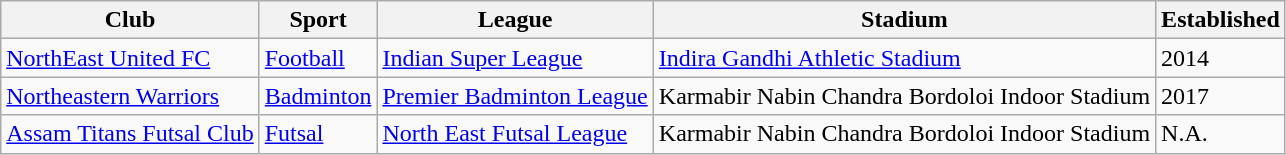<table class="wikitable mw-collapsible">
<tr>
<th>Club</th>
<th>Sport</th>
<th>League</th>
<th>Stadium</th>
<th>Established</th>
</tr>
<tr>
<td><a href='#'>NorthEast United FC</a></td>
<td><a href='#'>Football</a></td>
<td><a href='#'>Indian Super League</a></td>
<td><a href='#'>Indira Gandhi Athletic Stadium</a></td>
<td>2014</td>
</tr>
<tr>
<td><a href='#'>Northeastern Warriors</a></td>
<td><a href='#'>Badminton</a></td>
<td><a href='#'>Premier Badminton League</a></td>
<td>Karmabir Nabin Chandra Bordoloi Indoor Stadium</td>
<td>2017</td>
</tr>
<tr>
<td><a href='#'>Assam Titans Futsal Club</a></td>
<td><a href='#'>Futsal</a></td>
<td><a href='#'>North East Futsal League</a></td>
<td>Karmabir Nabin Chandra Bordoloi Indoor Stadium</td>
<td>N.A.</td>
</tr>
</table>
